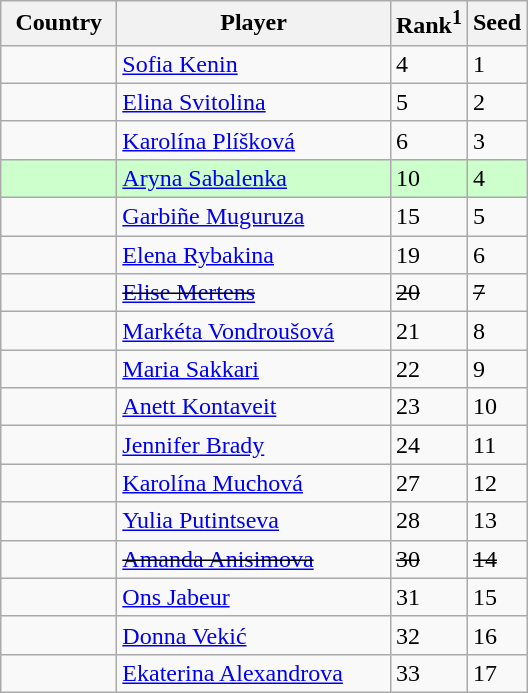<table class="sortable wikitable">
<tr>
<th width="70">Country</th>
<th width="175">Player</th>
<th>Rank<sup>1</sup></th>
<th>Seed</th>
</tr>
<tr>
<td></td>
<td><a href='#'>Sofia Kenin</a></td>
<td>4</td>
<td>1</td>
</tr>
<tr>
<td></td>
<td><a href='#'>Elina Svitolina</a></td>
<td>5</td>
<td>2</td>
</tr>
<tr>
<td></td>
<td><a href='#'>Karolína Plíšková</a></td>
<td>6</td>
<td>3</td>
</tr>
<tr style="background:#cfc;">
<td></td>
<td><a href='#'>Aryna Sabalenka</a></td>
<td>10</td>
<td>4</td>
</tr>
<tr>
<td></td>
<td><a href='#'>Garbiñe Muguruza</a></td>
<td>15</td>
<td>5</td>
</tr>
<tr>
<td></td>
<td><a href='#'>Elena Rybakina</a></td>
<td>19</td>
<td>6</td>
</tr>
<tr>
<td><s></s></td>
<td><s><a href='#'>Elise Mertens</a></s></td>
<td><s>20</s></td>
<td><s>7</s></td>
</tr>
<tr>
<td></td>
<td><a href='#'>Markéta Vondroušová</a></td>
<td>21</td>
<td>8</td>
</tr>
<tr>
<td></td>
<td><a href='#'>Maria Sakkari</a></td>
<td>22</td>
<td>9</td>
</tr>
<tr>
<td></td>
<td><a href='#'>Anett Kontaveit</a></td>
<td>23</td>
<td>10</td>
</tr>
<tr>
<td></td>
<td><a href='#'>Jennifer Brady</a></td>
<td>24</td>
<td>11</td>
</tr>
<tr>
<td></td>
<td><a href='#'>Karolína Muchová</a></td>
<td>27</td>
<td>12</td>
</tr>
<tr>
<td></td>
<td><a href='#'>Yulia Putintseva</a></td>
<td>28</td>
<td>13</td>
</tr>
<tr>
<td><s></s></td>
<td><s><a href='#'>Amanda Anisimova</a></s></td>
<td><s>30</s></td>
<td><s>14</s></td>
</tr>
<tr>
<td></td>
<td><a href='#'>Ons Jabeur</a></td>
<td>31</td>
<td>15</td>
</tr>
<tr>
<td></td>
<td><a href='#'>Donna Vekić</a></td>
<td>32</td>
<td>16</td>
</tr>
<tr>
<td></td>
<td><a href='#'>Ekaterina Alexandrova</a></td>
<td>33</td>
<td>17</td>
</tr>
</table>
